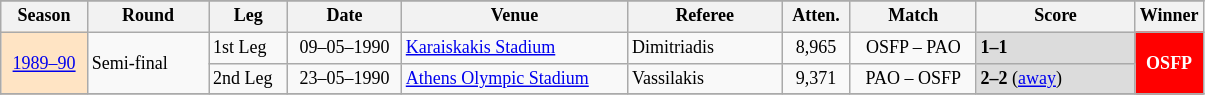<table class="wikitable" style="text-align: left; font-size: 12px">
<tr bgcolor=#CADCFB>
</tr>
<tr>
<th width="52">Season</th>
<th width="75">Round</th>
<th width="47">Leg</th>
<th width="70">Date</th>
<th width="145">Venue</th>
<th width="97">Referee</th>
<th width="40">Atten.</th>
<th width="78">Match</th>
<th width="100">Score</th>
<th width="40">Winner</th>
</tr>
<tr>
<td bgcolor=#ffe4c4 rowspan=2 align="center"><a href='#'>1989–90</a></td>
<td rowspan=2>Semi-final</td>
<td>1st Leg</td>
<td align="center">09–05–1990</td>
<td><a href='#'>Karaiskakis Stadium</a></td>
<td> Dimitriadis</td>
<td align="center">8,965</td>
<td align="center">OSFP – PAO</td>
<td bgcolor=#dcdcdc align="left"><strong>1–1</strong></td>
<td rowspan=2 align="center" style="color:#ffffff;background:#ff0000"><strong>OSFP</strong></td>
</tr>
<tr>
<td>2nd Leg</td>
<td align="center">23–05–1990</td>
<td><a href='#'>Athens Olympic Stadium</a></td>
<td> Vassilakis</td>
<td align="center">9,371</td>
<td align="center">PAO – OSFP</td>
<td bgcolor=#dcdcdc align="left"><strong>2–2</strong> (<a href='#'>away</a>)</td>
</tr>
<tr>
</tr>
</table>
